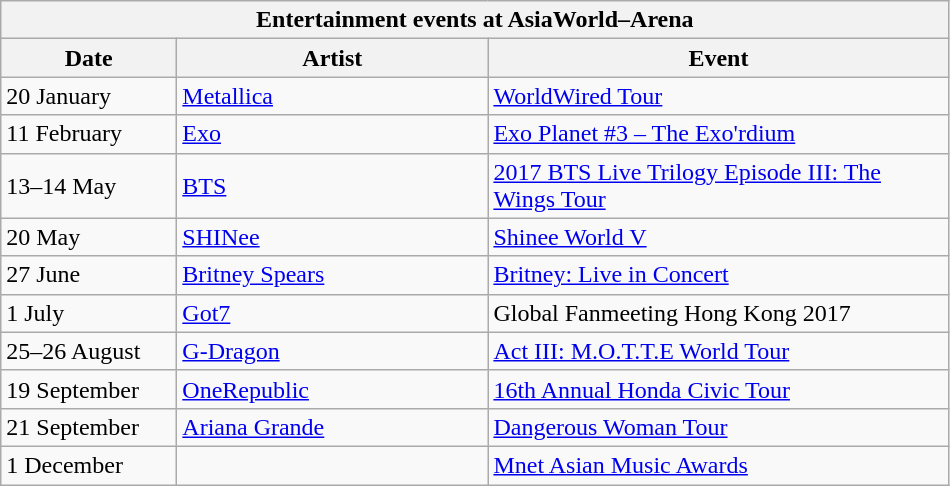<table class="wikitable">
<tr>
<th colspan="3">Entertainment events at AsiaWorld–Arena</th>
</tr>
<tr>
<th width=110>Date</th>
<th width=200>Artist</th>
<th width=300>Event</th>
</tr>
<tr>
<td>20 January</td>
<td><a href='#'>Metallica</a></td>
<td><a href='#'>WorldWired Tour</a></td>
</tr>
<tr>
<td>11 February</td>
<td><a href='#'>Exo</a></td>
<td><a href='#'>Exo Planet #3 – The Exo'rdium</a></td>
</tr>
<tr>
<td>13–14 May</td>
<td><a href='#'>BTS</a></td>
<td><a href='#'>2017 BTS Live Trilogy Episode III: The Wings Tour</a></td>
</tr>
<tr>
<td>20 May</td>
<td><a href='#'>SHINee</a></td>
<td><a href='#'>Shinee World V</a></td>
</tr>
<tr>
<td>27 June</td>
<td><a href='#'>Britney Spears</a></td>
<td><a href='#'>Britney: Live in Concert</a></td>
</tr>
<tr>
<td>1 July</td>
<td><a href='#'>Got7</a></td>
<td Global Fanmeeting (Got7)>Global Fanmeeting Hong Kong 2017</td>
</tr>
<tr>
<td>25–26 August</td>
<td><a href='#'>G-Dragon</a></td>
<td><a href='#'>Act III: M.O.T.T.E World Tour</a></td>
</tr>
<tr>
<td>19 September</td>
<td><a href='#'>OneRepublic</a></td>
<td><a href='#'>16th Annual Honda Civic Tour</a></td>
</tr>
<tr>
<td>21 September</td>
<td><a href='#'>Ariana Grande</a></td>
<td><a href='#'>Dangerous Woman Tour</a></td>
</tr>
<tr>
<td>1 December</td>
<td></td>
<td><a href='#'>Mnet Asian Music Awards</a></td>
</tr>
</table>
